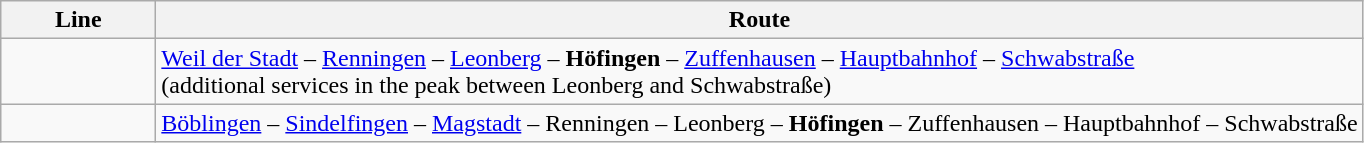<table class="wikitable">
<tr>
<th style="width:6em">Line</th>
<th>Route</th>
</tr>
<tr>
<td align="center"></td>
<td><a href='#'>Weil der Stadt</a> – <a href='#'>Renningen</a> – <a href='#'>Leonberg</a>  –  <strong>Höfingen</strong> – <a href='#'>Zuffenhausen</a> – <a href='#'>Hauptbahnhof</a> – <a href='#'>Schwabstraße</a><br>(additional services in the peak between Leonberg and Schwabstraße)</td>
</tr>
<tr>
<td align="center"></td>
<td><a href='#'>Böblingen</a> – <a href='#'>Sindelfingen</a> – <a href='#'>Magstadt</a> – Renningen – Leonberg – <strong>Höfingen</strong> –  Zuffenhausen – Hauptbahnhof – Schwabstraße</td>
</tr>
</table>
